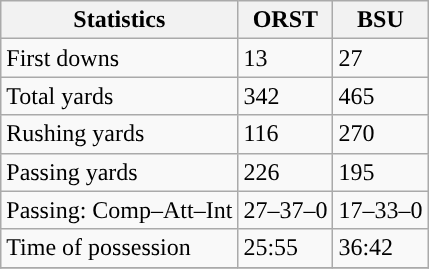<table class="wikitable" style="float: left;">
<tr>
<th>Statistics</th>
<th>ORST</th>
<th>BSU</th>
</tr>
<tr>
<td>First downs</td>
<td>13</td>
<td>27</td>
</tr>
<tr>
<td>Total yards</td>
<td>342</td>
<td>465</td>
</tr>
<tr>
<td>Rushing yards</td>
<td>116</td>
<td>270</td>
</tr>
<tr>
<td>Passing yards</td>
<td>226</td>
<td>195</td>
</tr>
<tr>
<td>Passing: Comp–Att–Int</td>
<td>27–37–0</td>
<td>17–33–0</td>
</tr>
<tr>
<td>Time of possession</td>
<td>25:55</td>
<td>36:42</td>
</tr>
<tr>
</tr>
</table>
